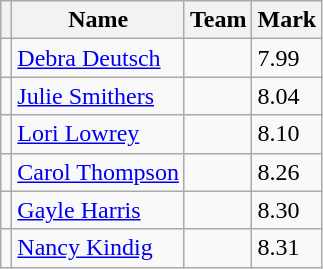<table class=wikitable>
<tr>
<th></th>
<th>Name</th>
<th>Team</th>
<th>Mark</th>
</tr>
<tr>
<td></td>
<td><a href='#'>Debra Deutsch</a></td>
<td></td>
<td>7.99</td>
</tr>
<tr>
<td></td>
<td><a href='#'>Julie Smithers</a></td>
<td></td>
<td>8.04</td>
</tr>
<tr>
<td></td>
<td><a href='#'>Lori Lowrey</a></td>
<td></td>
<td>8.10</td>
</tr>
<tr>
<td></td>
<td><a href='#'>Carol Thompson</a></td>
<td></td>
<td>8.26</td>
</tr>
<tr>
<td></td>
<td><a href='#'>Gayle Harris</a></td>
<td></td>
<td>8.30</td>
</tr>
<tr>
<td></td>
<td><a href='#'>Nancy Kindig</a></td>
<td></td>
<td>8.31</td>
</tr>
</table>
